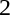<table cellspacing=0 cellpadding=0>
<tr>
<td><div>2 </div></td>
<td style="font-size: 95%"></td>
</tr>
</table>
